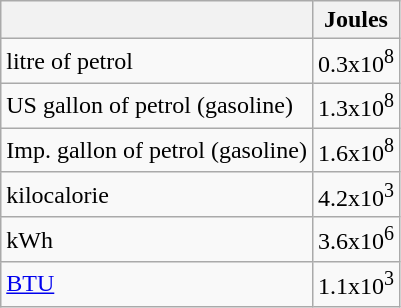<table class="wikitable">
<tr>
<th></th>
<th>Joules</th>
</tr>
<tr>
<td>litre of petrol</td>
<td>0.3x10<sup>8</sup></td>
</tr>
<tr>
<td>US gallon of petrol (gasoline)</td>
<td>1.3x10<sup>8</sup></td>
</tr>
<tr>
<td>Imp. gallon of petrol (gasoline)</td>
<td>1.6x10<sup>8</sup></td>
</tr>
<tr>
<td>kilocalorie</td>
<td>4.2x10<sup>3</sup></td>
</tr>
<tr>
<td>kWh</td>
<td>3.6x10<sup>6</sup></td>
</tr>
<tr>
<td><a href='#'>BTU</a></td>
<td>1.1x10<sup>3</sup></td>
</tr>
</table>
